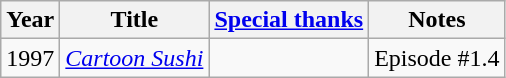<table class="wikitable">
<tr>
<th>Year</th>
<th>Title</th>
<th><a href='#'>Special thanks</a></th>
<th>Notes</th>
</tr>
<tr>
<td>1997</td>
<td><em><a href='#'>Cartoon Sushi</a></em></td>
<td></td>
<td>Episode #1.4</td>
</tr>
</table>
